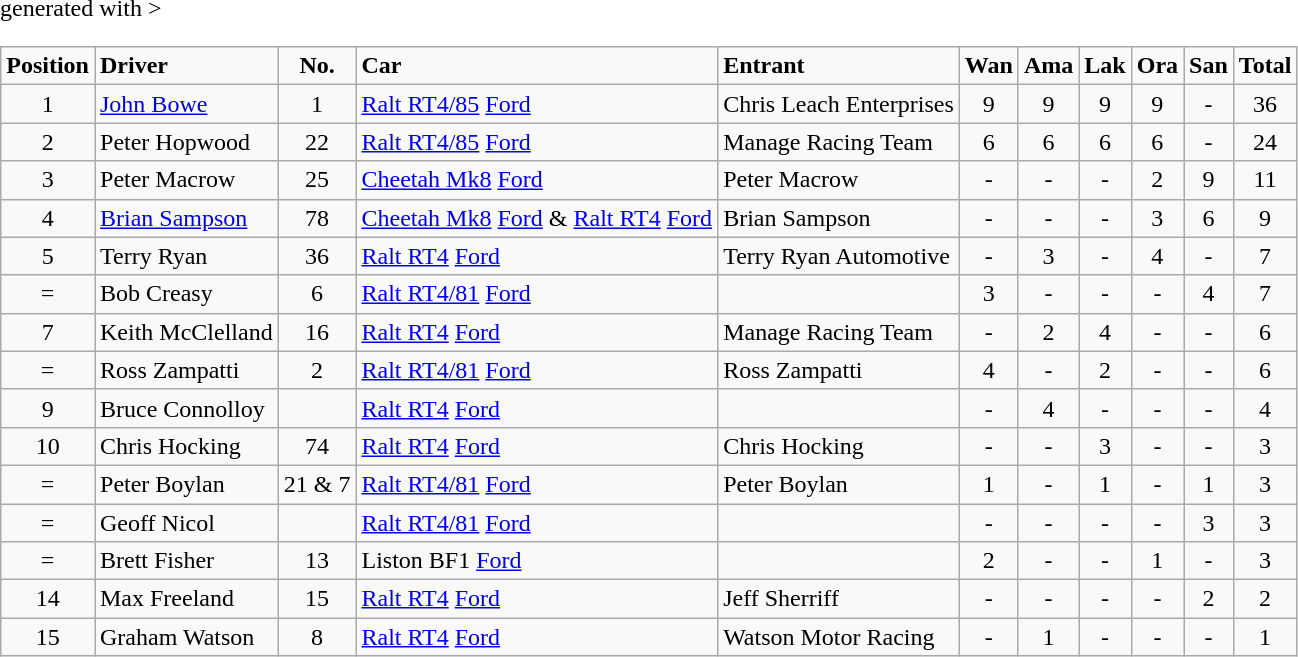<table class="wikitable" <hiddentext>generated with >
<tr style="font-weight:bold">
<td height="14" align="center">Position</td>
<td>Driver</td>
<td align="center">No.</td>
<td>Car</td>
<td>Entrant</td>
<td align="center">Wan</td>
<td align="center">Ama</td>
<td align="center">Lak</td>
<td align="center">Ora</td>
<td align="center">San</td>
<td align="center">Total</td>
</tr>
<tr>
<td height="14" align="center">1</td>
<td><a href='#'>John Bowe</a></td>
<td align="center">1</td>
<td><a href='#'>Ralt RT4/85</a> <a href='#'>Ford</a></td>
<td>Chris Leach Enterprises</td>
<td align="center">9</td>
<td align="center">9</td>
<td align="center">9</td>
<td align="center">9</td>
<td align="center">-</td>
<td align="center">36</td>
</tr>
<tr>
<td height="14" align="center">2</td>
<td>Peter Hopwood</td>
<td align="center">22</td>
<td><a href='#'>Ralt RT4/85</a> <a href='#'>Ford</a></td>
<td>Manage Racing Team</td>
<td align="center">6</td>
<td align="center">6</td>
<td align="center">6</td>
<td align="center">6</td>
<td align="center">-</td>
<td align="center">24</td>
</tr>
<tr>
<td height="14" align="center">3</td>
<td>Peter Macrow</td>
<td align="center">25</td>
<td><a href='#'>Cheetah Mk8</a> <a href='#'>Ford</a></td>
<td>Peter Macrow</td>
<td align="center">-</td>
<td align="center">-</td>
<td align="center">-</td>
<td align="center">2</td>
<td align="center">9</td>
<td align="center">11</td>
</tr>
<tr>
<td height="14" align="center">4</td>
<td><a href='#'>Brian Sampson</a></td>
<td align="center">78</td>
<td><a href='#'>Cheetah Mk8</a> <a href='#'>Ford</a> & <a href='#'>Ralt RT4</a> <a href='#'>Ford</a></td>
<td>Brian Sampson</td>
<td align="center">-</td>
<td align="center">-</td>
<td align="center">-</td>
<td align="center">3</td>
<td align="center">6</td>
<td align="center">9</td>
</tr>
<tr>
<td height="14" align="center">5</td>
<td>Terry Ryan</td>
<td align="center">36</td>
<td><a href='#'>Ralt RT4</a> <a href='#'>Ford</a></td>
<td>Terry Ryan Automotive</td>
<td align="center">-</td>
<td align="center">3</td>
<td align="center">-</td>
<td align="center">4</td>
<td align="center">-</td>
<td align="center">7</td>
</tr>
<tr>
<td height="14" align="center">=</td>
<td>Bob Creasy</td>
<td align="center">6</td>
<td><a href='#'>Ralt RT4/81</a> <a href='#'>Ford</a></td>
<td> </td>
<td align="center">3</td>
<td align="center">-</td>
<td align="center">-</td>
<td align="center">-</td>
<td align="center">4</td>
<td align="center">7</td>
</tr>
<tr>
<td height="14" align="center">7</td>
<td>Keith McClelland</td>
<td align="center">16</td>
<td><a href='#'>Ralt RT4</a> <a href='#'>Ford</a></td>
<td>Manage Racing Team</td>
<td align="center">-</td>
<td align="center">2</td>
<td align="center">4</td>
<td align="center">-</td>
<td align="center">-</td>
<td align="center">6</td>
</tr>
<tr>
<td height="14" align="center">=</td>
<td>Ross Zampatti</td>
<td align="center">2</td>
<td><a href='#'>Ralt RT4/81</a> <a href='#'>Ford</a></td>
<td>Ross Zampatti</td>
<td align="center">4</td>
<td align="center">-</td>
<td align="center">2</td>
<td align="center">-</td>
<td align="center">-</td>
<td align="center">6</td>
</tr>
<tr>
<td height="14" align="center">9</td>
<td>Bruce Connolloy</td>
<td align="center"> </td>
<td><a href='#'>Ralt RT4</a> <a href='#'>Ford</a></td>
<td> </td>
<td align="center">-</td>
<td align="center">4</td>
<td align="center">-</td>
<td align="center">-</td>
<td align="center">-</td>
<td align="center">4</td>
</tr>
<tr>
<td height="14" align="center">10</td>
<td>Chris Hocking</td>
<td align="center">74</td>
<td><a href='#'>Ralt RT4</a> <a href='#'>Ford</a></td>
<td>Chris Hocking</td>
<td align="center">-</td>
<td align="center">-</td>
<td align="center">3</td>
<td align="center">-</td>
<td align="center">-</td>
<td align="center">3</td>
</tr>
<tr>
<td height="14" align="center">=</td>
<td>Peter Boylan</td>
<td align="center">21 & 7</td>
<td><a href='#'>Ralt RT4/81</a> <a href='#'>Ford</a></td>
<td>Peter Boylan</td>
<td align="center">1</td>
<td align="center">-</td>
<td align="center">1</td>
<td align="center">-</td>
<td align="center">1</td>
<td align="center">3</td>
</tr>
<tr>
<td height="14" align="center">=</td>
<td>Geoff Nicol</td>
<td align="center"> </td>
<td><a href='#'>Ralt RT4/81</a> <a href='#'>Ford</a></td>
<td> </td>
<td align="center">-</td>
<td align="center">-</td>
<td align="center">-</td>
<td align="center">-</td>
<td align="center">3</td>
<td align="center">3</td>
</tr>
<tr>
<td height="14" align="center">=</td>
<td>Brett Fisher</td>
<td align="center">13</td>
<td>Liston BF1 <a href='#'>Ford</a></td>
<td> </td>
<td align="center">2</td>
<td align="center">-</td>
<td align="center">-</td>
<td align="center">1</td>
<td align="center">-</td>
<td align="center">3</td>
</tr>
<tr>
<td height="14" align="center">14</td>
<td>Max Freeland</td>
<td align="center">15</td>
<td><a href='#'>Ralt RT4</a> <a href='#'>Ford</a></td>
<td>Jeff Sherriff</td>
<td align="center">-</td>
<td align="center">-</td>
<td align="center">-</td>
<td align="center">-</td>
<td align="center">2</td>
<td align="center">2</td>
</tr>
<tr>
<td height="14" align="center">15</td>
<td>Graham Watson</td>
<td align="center">8</td>
<td><a href='#'>Ralt RT4</a> <a href='#'>Ford</a></td>
<td>Watson Motor Racing</td>
<td align="center">-</td>
<td align="center">1</td>
<td align="center">-</td>
<td align="center">-</td>
<td align="center">-</td>
<td align="center">1</td>
</tr>
</table>
